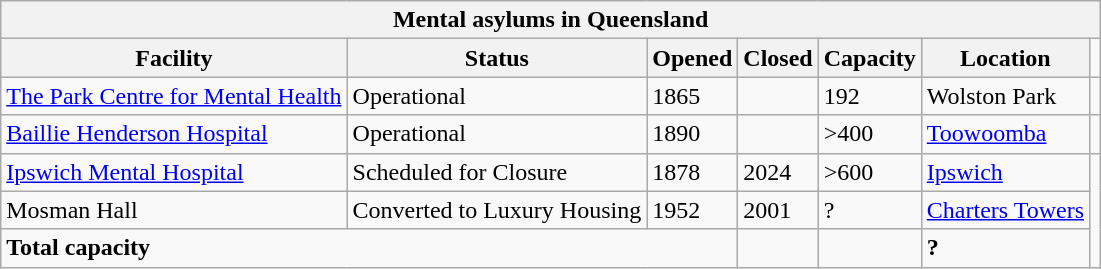<table class="wikitable sortable">
<tr>
<th colspan="7" bgcolor="#efefef">Mental asylums in Queensland</th>
</tr>
<tr bgcolor="#efefef">
<th>Facility</th>
<th>Status</th>
<th>Opened</th>
<th>Closed</th>
<th>Capacity</th>
<th>Location</th>
</tr>
<tr>
<td><a href='#'>The Park Centre for Mental Health</a></td>
<td>Operational</td>
<td>1865</td>
<td></td>
<td>192</td>
<td>Wolston Park</td>
<td></td>
</tr>
<tr>
<td><a href='#'>Baillie Henderson Hospital</a></td>
<td>Operational</td>
<td>1890</td>
<td></td>
<td>>400</td>
<td><a href='#'>Toowoomba</a></td>
<td></td>
</tr>
<tr>
<td><a href='#'>Ipswich Mental Hospital</a></td>
<td>Scheduled for Closure</td>
<td>1878</td>
<td>2024</td>
<td>>600</td>
<td><a href='#'>Ipswich</a></td>
</tr>
<tr>
<td>Mosman Hall</td>
<td>Converted to Luxury Housing</td>
<td>1952</td>
<td>2001</td>
<td>?</td>
<td><a href='#'>Charters Towers</a></td>
</tr>
<tr>
<td colspan="3"><strong>Total capacity</strong></td>
<td></td>
<td></td>
<td><strong>?</strong></td>
</tr>
</table>
